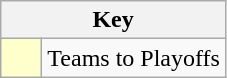<table class="wikitable" style="text-align: center;">
<tr>
<th colspan=2>Key</th>
</tr>
<tr>
<td style="background:#ffffcc; width:20px;"></td>
<td align=left>Teams to Playoffs</td>
</tr>
</table>
